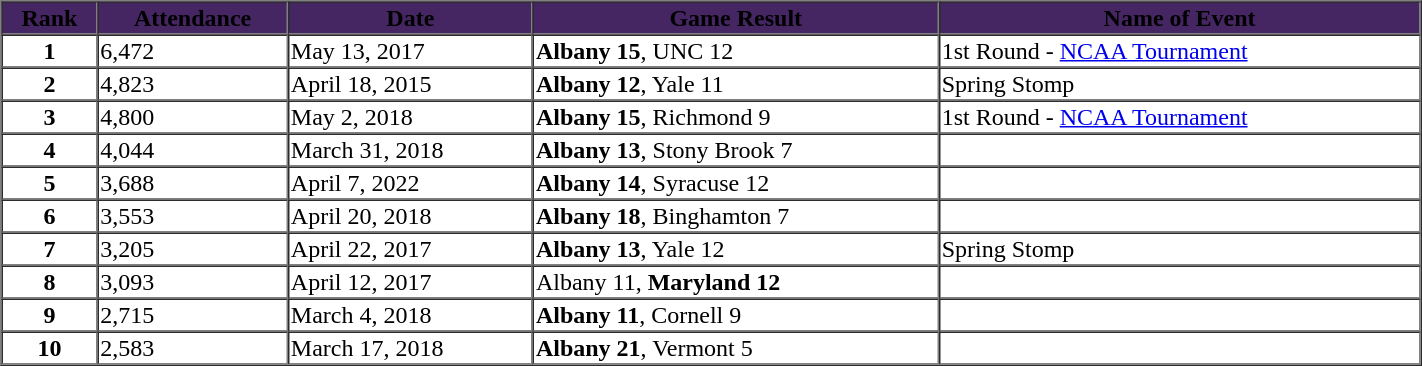<table cellpadding="1" border="1" cellspacing="0" style="width:75%;">
<tr>
<th style="background:#452663;"><span>Rank</span></th>
<th style="background:#452663;"><span>Attendance</span></th>
<th style="background:#452663;"><span>Date</span></th>
<th style="background:#452663;"><span>Game Result</span></th>
<th style="background:#452663;"><span>Name of Event</span></th>
</tr>
<tr>
<th>1</th>
<td>6,472</td>
<td>May 13, 2017</td>
<td><strong> Albany 15</strong>, UNC 12</td>
<td>1st Round - <a href='#'>NCAA Tournament</a></td>
</tr>
<tr>
<th>2</th>
<td>4,823</td>
<td>April 18, 2015</td>
<td><strong> Albany 12</strong>,  Yale 11</td>
<td>Spring Stomp</td>
</tr>
<tr>
<th>3</th>
<td>4,800</td>
<td>May 2, 2018</td>
<td><strong> Albany 15</strong>, Richmond 9</td>
<td>1st Round - <a href='#'>NCAA Tournament</a></td>
</tr>
<tr>
<th>4</th>
<td>4,044</td>
<td>March 31, 2018</td>
<td><strong> Albany 13</strong>, Stony Brook 7</td>
<td></td>
</tr>
<tr>
<th>5</th>
<td>3,688</td>
<td>April 7, 2022</td>
<td><strong>Albany 14</strong>, Syracuse 12</td>
<td></td>
</tr>
<tr>
<th>6</th>
<td>3,553</td>
<td>April 20, 2018</td>
<td><strong> Albany 18</strong>, Binghamton 7</td>
<td></td>
</tr>
<tr>
<th>7</th>
<td>3,205</td>
<td>April 22, 2017</td>
<td><strong> Albany 13</strong>,  Yale 12</td>
<td>Spring Stomp</td>
</tr>
<tr>
<th>8</th>
<td>3,093</td>
<td>April 12, 2017</td>
<td> Albany 11, <strong> Maryland 12</strong></td>
<td></td>
</tr>
<tr>
<th>9</th>
<td>2,715</td>
<td>March 4, 2018</td>
<td><strong> Albany 11</strong>, Cornell 9</td>
<td></td>
</tr>
<tr>
<th>10</th>
<td>2,583</td>
<td>March 17, 2018</td>
<td><strong> Albany 21</strong>,  Vermont 5</td>
<td></td>
</tr>
</table>
